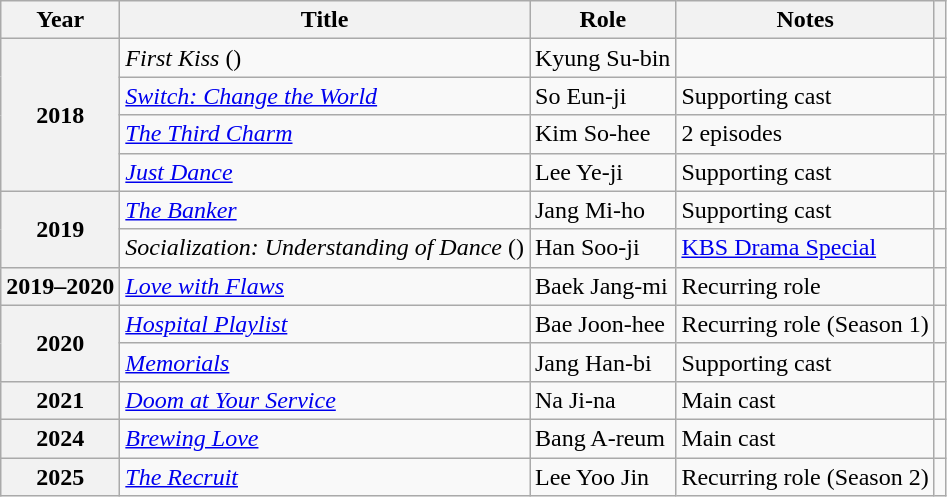<table class="wikitable plainrowheaders sortable">
<tr>
<th scope="col">Year</th>
<th scope="col">Title</th>
<th scope="col">Role</th>
<th scope="col">Notes</th>
<th scope="col" class="unsortable"></th>
</tr>
<tr>
<th scope="row" rowspan="4">2018</th>
<td><em>First Kiss</em> ()</td>
<td>Kyung Su-bin</td>
<td></td>
<td style="text-align:center"></td>
</tr>
<tr>
<td><em><a href='#'>Switch: Change the World</a></em></td>
<td>So Eun-ji</td>
<td>Supporting cast</td>
<td style="text-align:center"></td>
</tr>
<tr>
<td><em><a href='#'>The Third Charm</a></em></td>
<td>Kim So-hee</td>
<td>2 episodes</td>
<td style="text-align:center"></td>
</tr>
<tr>
<td><em><a href='#'>Just Dance</a></em></td>
<td>Lee Ye-ji</td>
<td>Supporting cast</td>
<td style="text-align:center"></td>
</tr>
<tr>
<th scope="row" rowspan="2">2019</th>
<td><em><a href='#'>The Banker</a></em></td>
<td>Jang Mi-ho</td>
<td>Supporting cast</td>
<td style="text-align:center"></td>
</tr>
<tr>
<td><em>Socialization: Understanding of Dance</em> ()</td>
<td>Han Soo-ji</td>
<td><a href='#'>KBS Drama Special</a></td>
<td style="text-align:center"></td>
</tr>
<tr>
<th scope="row">2019–2020</th>
<td><em><a href='#'>Love with Flaws</a></em></td>
<td>Baek Jang-mi</td>
<td>Recurring role</td>
<td style="text-align:center"></td>
</tr>
<tr>
<th scope="row" rowspan="2">2020</th>
<td><em><a href='#'>Hospital Playlist</a></em></td>
<td>Bae Joon-hee</td>
<td>Recurring role (Season 1)</td>
<td style="text-align:center"></td>
</tr>
<tr>
<td><em><a href='#'>Memorials</a></em></td>
<td>Jang Han-bi</td>
<td>Supporting cast</td>
<td style="text-align:center"></td>
</tr>
<tr>
<th scope="row">2021</th>
<td><em><a href='#'>Doom at Your Service</a></em></td>
<td>Na Ji-na</td>
<td>Main cast</td>
<td style="text-align:center"></td>
</tr>
<tr>
<th scope="row">2024</th>
<td><em><a href='#'>Brewing Love</a></em></td>
<td>Bang A-reum</td>
<td>Main cast</td>
<td style="text-align:center"></td>
</tr>
<tr>
<th scope="row">2025</th>
<td><em><a href='#'>The Recruit</a></em></td>
<td>Lee Yoo Jin</td>
<td>Recurring role (Season 2)</td>
<td></td>
</tr>
</table>
